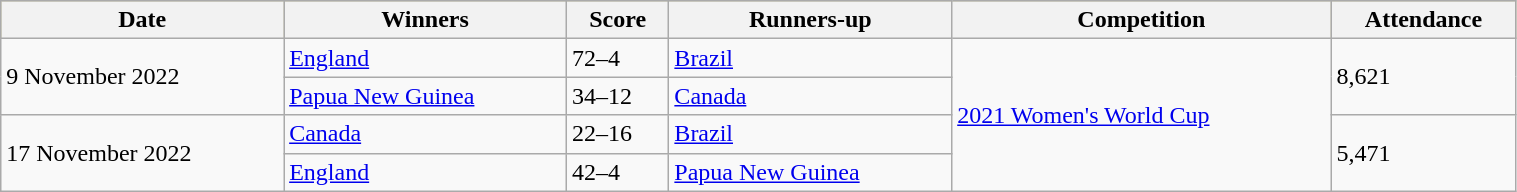<table class="wikitable" width=80%>
<tr bgcolor=#bdb76b>
<th>Date</th>
<th>Winners</th>
<th>Score</th>
<th>Runners-up</th>
<th>Competition</th>
<th>Attendance</th>
</tr>
<tr>
<td rowspan=2>9 November 2022</td>
<td> <a href='#'>England</a></td>
<td>72–4</td>
<td> <a href='#'>Brazil</a></td>
<td rowspan=4><a href='#'>2021 Women's World Cup</a></td>
<td rowspan=2>8,621</td>
</tr>
<tr>
<td> <a href='#'>Papua New Guinea</a></td>
<td>34–12</td>
<td> <a href='#'>Canada</a></td>
</tr>
<tr>
<td rowspan=2>17 November 2022</td>
<td> <a href='#'>Canada</a></td>
<td>22–16</td>
<td> <a href='#'>Brazil</a></td>
<td rowspan=2>5,471</td>
</tr>
<tr>
<td> <a href='#'>England</a></td>
<td>42–4</td>
<td> <a href='#'>Papua New Guinea</a></td>
</tr>
</table>
